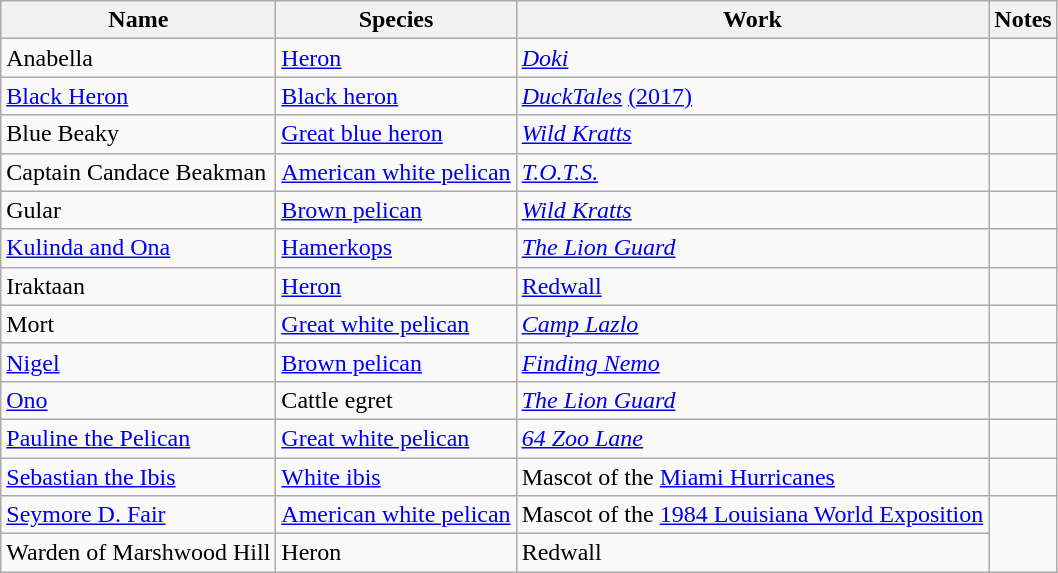<table class="wikitable">
<tr>
<th>Name</th>
<th>Species</th>
<th>Work</th>
<th>Notes</th>
</tr>
<tr>
<td>Anabella</td>
<td><a href='#'>Heron</a></td>
<td><em><a href='#'>Doki</a></em></td>
<td></td>
</tr>
<tr>
<td><a href='#'>Black Heron</a></td>
<td><a href='#'>Black heron</a></td>
<td><em><a href='#'>DuckTales</a></em> <a href='#'>(2017)</a></td>
<td></td>
</tr>
<tr>
<td>Blue Beaky</td>
<td><a href='#'>Great blue heron</a></td>
<td><em><a href='#'>Wild Kratts</a></em></td>
<td></td>
</tr>
<tr>
<td>Captain Candace Beakman</td>
<td><a href='#'>American white pelican</a></td>
<td><em><a href='#'>T.O.T.S.</a></em></td>
<td></td>
</tr>
<tr>
<td>Gular</td>
<td><a href='#'>Brown pelican</a></td>
<td><em><a href='#'>Wild Kratts</a></em></td>
<td></td>
</tr>
<tr>
<td><a href='#'>Kulinda and Ona</a></td>
<td><a href='#'>Hamerkops</a></td>
<td><em><a href='#'>The Lion Guard</a></em></td>
<td></td>
</tr>
<tr>
<td>Iraktaan</td>
<td><a href='#'>Heron</a></td>
<td><a href='#'>Redwall</a></td>
</tr>
<tr>
<td>Mort</td>
<td><a href='#'>Great white pelican</a></td>
<td><em><a href='#'>Camp Lazlo</a></em></td>
<td></td>
</tr>
<tr>
<td><a href='#'>Nigel</a></td>
<td><a href='#'>Brown pelican</a></td>
<td><em><a href='#'>Finding Nemo</a></em></td>
<td></td>
</tr>
<tr>
<td><a href='#'>Ono</a></td>
<td>Cattle egret</td>
<td><em><a href='#'>The Lion Guard</a></em></td>
<td></td>
</tr>
<tr>
<td><a href='#'>Pauline the Pelican</a></td>
<td><a href='#'>Great white pelican</a></td>
<td><em><a href='#'>64 Zoo Lane</a></em></td>
<td></td>
</tr>
<tr>
<td><a href='#'>Sebastian the Ibis</a></td>
<td><a href='#'>White ibis</a></td>
<td>Mascot of the <a href='#'>Miami Hurricanes</a></td>
<td></td>
</tr>
<tr>
<td><a href='#'>Seymore D. Fair</a></td>
<td><a href='#'>American white pelican</a></td>
<td>Mascot of the <a href='#'>1984 Louisiana World Exposition</a></td>
</tr>
<tr>
<td>Warden of Marshwood Hill</td>
<td>Heron</td>
<td>Redwall</td>
</tr>
</table>
